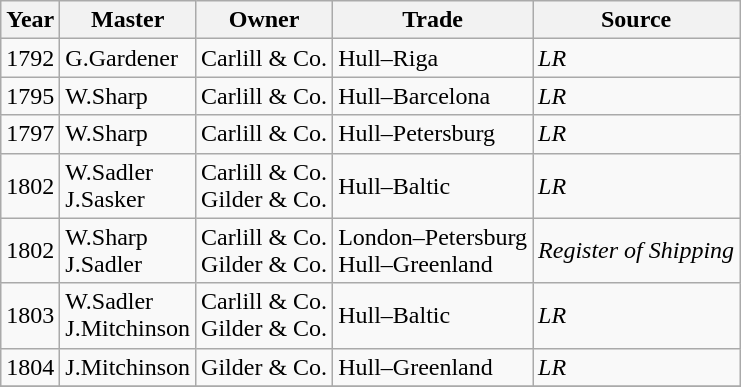<table class=" wikitable">
<tr>
<th>Year</th>
<th>Master</th>
<th>Owner</th>
<th>Trade</th>
<th>Source</th>
</tr>
<tr>
<td>1792</td>
<td>G.Gardener</td>
<td>Carlill & Co.</td>
<td>Hull–Riga</td>
<td><em>LR</em></td>
</tr>
<tr>
<td>1795</td>
<td>W.Sharp</td>
<td>Carlill & Co.</td>
<td>Hull–Barcelona</td>
<td><em>LR</em></td>
</tr>
<tr>
<td>1797</td>
<td>W.Sharp</td>
<td>Carlill & Co.</td>
<td>Hull–Petersburg</td>
<td><em>LR</em></td>
</tr>
<tr>
<td>1802</td>
<td>W.Sadler<br>J.Sasker</td>
<td>Carlill & Co.<br>Gilder & Co.</td>
<td>Hull–Baltic</td>
<td><em>LR</em></td>
</tr>
<tr>
<td>1802</td>
<td>W.Sharp<br>J.Sadler</td>
<td>Carlill & Co.<br>Gilder & Co.</td>
<td>London–Petersburg<br>Hull–Greenland</td>
<td><em>Register of Shipping</em></td>
</tr>
<tr>
<td>1803</td>
<td>W.Sadler<br>J.Mitchinson</td>
<td>Carlill & Co.<br>Gilder & Co.</td>
<td>Hull–Baltic</td>
<td><em>LR</em></td>
</tr>
<tr>
<td>1804</td>
<td>J.Mitchinson</td>
<td>Gilder & Co.</td>
<td>Hull–Greenland</td>
<td><em>LR</em></td>
</tr>
<tr>
</tr>
</table>
